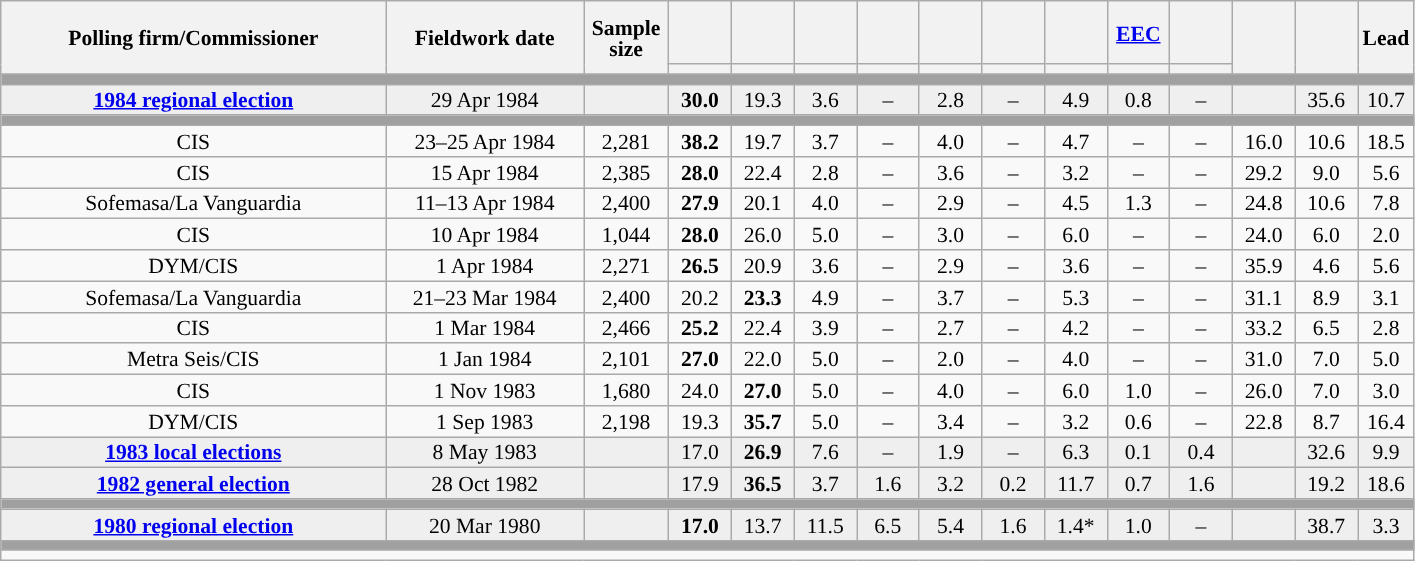<table class="wikitable collapsible collapsed" style="text-align:center; font-size:90%; line-height:14px;">
<tr style="height:42px;">
<th style="width:250px;" rowspan="2">Polling firm/Commissioner</th>
<th style="width:125px;" rowspan="2">Fieldwork date</th>
<th style="width:50px;" rowspan="2">Sample size</th>
<th style="width:35px;"></th>
<th style="width:35px;"></th>
<th style="width:35px;"></th>
<th style="width:35px;"></th>
<th style="width:35px;"></th>
<th style="width:35px;"></th>
<th style="width:35px;"></th>
<th style="width:35px;"><a href='#'>EEC</a></th>
<th style="width:35px;"></th>
<th style="width:35px;" rowspan="2"></th>
<th style="width:35px;" rowspan="2"></th>
<th style="width:30px;" rowspan="2">Lead</th>
</tr>
<tr>
<th style="color:inherit;background:"></th>
<th style="color:inherit;background:"></th>
<th style="color:inherit;background:"></th>
<th style="color:inherit;background:"></th>
<th style="color:inherit;background:"></th>
<th style="color:inherit;background:"></th>
<th style="color:inherit;background:"></th>
<th style="color:inherit;background:"></th>
<th style="color:inherit;background:"></th>
</tr>
<tr>
<td colspan="15" style="background:#A0A0A0"></td>
</tr>
<tr style="background:#EFEFEF;">
<td><strong><a href='#'>1984 regional election</a></strong></td>
<td>29 Apr 1984</td>
<td></td>
<td><strong>30.0</strong></td>
<td>19.3</td>
<td>3.6</td>
<td>–</td>
<td>2.8</td>
<td>–</td>
<td>4.9</td>
<td>0.8</td>
<td>–</td>
<td></td>
<td>35.6</td>
<td style="background:">10.7</td>
</tr>
<tr>
<td colspan="15" style="background:#A0A0A0"></td>
</tr>
<tr>
<td>CIS</td>
<td>23–25 Apr 1984</td>
<td>2,281</td>
<td><strong>38.2</strong></td>
<td>19.7</td>
<td>3.7</td>
<td>–</td>
<td>4.0</td>
<td>–</td>
<td>4.7</td>
<td>–</td>
<td>–</td>
<td>16.0</td>
<td>10.6</td>
<td style="background:">18.5</td>
</tr>
<tr>
<td>CIS</td>
<td>15 Apr 1984</td>
<td>2,385</td>
<td><strong>28.0</strong></td>
<td>22.4</td>
<td>2.8</td>
<td>–</td>
<td>3.6</td>
<td>–</td>
<td>3.2</td>
<td>–</td>
<td>–</td>
<td>29.2</td>
<td>9.0</td>
<td style="background:">5.6</td>
</tr>
<tr>
<td>Sofemasa/La Vanguardia</td>
<td>11–13 Apr 1984</td>
<td>2,400</td>
<td><strong>27.9</strong></td>
<td>20.1</td>
<td>4.0</td>
<td>–</td>
<td>2.9</td>
<td>–</td>
<td>4.5</td>
<td>1.3</td>
<td>–</td>
<td>24.8</td>
<td>10.6</td>
<td style="background:">7.8</td>
</tr>
<tr>
<td>CIS</td>
<td>10 Apr 1984</td>
<td>1,044</td>
<td><strong>28.0</strong></td>
<td>26.0</td>
<td>5.0</td>
<td>–</td>
<td>3.0</td>
<td>–</td>
<td>6.0</td>
<td>–</td>
<td>–</td>
<td>24.0</td>
<td>6.0</td>
<td style="background:">2.0</td>
</tr>
<tr>
<td>DYM/CIS</td>
<td>1 Apr 1984</td>
<td>2,271</td>
<td><strong>26.5</strong></td>
<td>20.9</td>
<td>3.6</td>
<td>–</td>
<td>2.9</td>
<td>–</td>
<td>3.6</td>
<td>–</td>
<td>–</td>
<td>35.9</td>
<td>4.6</td>
<td style="background:">5.6</td>
</tr>
<tr>
<td>Sofemasa/La Vanguardia</td>
<td>21–23 Mar 1984</td>
<td>2,400</td>
<td>20.2</td>
<td><strong>23.3</strong></td>
<td>4.9</td>
<td>–</td>
<td>3.7</td>
<td>–</td>
<td>5.3</td>
<td>–</td>
<td>–</td>
<td>31.1</td>
<td>8.9</td>
<td style="background:">3.1</td>
</tr>
<tr>
<td>CIS</td>
<td>1 Mar 1984</td>
<td>2,466</td>
<td><strong>25.2</strong></td>
<td>22.4</td>
<td>3.9</td>
<td>–</td>
<td>2.7</td>
<td>–</td>
<td>4.2</td>
<td>–</td>
<td>–</td>
<td>33.2</td>
<td>6.5</td>
<td style="background:">2.8</td>
</tr>
<tr>
<td>Metra Seis/CIS</td>
<td>1 Jan 1984</td>
<td>2,101</td>
<td><strong>27.0</strong></td>
<td>22.0</td>
<td>5.0</td>
<td>–</td>
<td>2.0</td>
<td>–</td>
<td>4.0</td>
<td>–</td>
<td>–</td>
<td>31.0</td>
<td>7.0</td>
<td style="background:">5.0</td>
</tr>
<tr>
<td>CIS</td>
<td>1 Nov 1983</td>
<td>1,680</td>
<td>24.0</td>
<td><strong>27.0</strong></td>
<td>5.0</td>
<td>–</td>
<td>4.0</td>
<td>–</td>
<td>6.0</td>
<td>1.0</td>
<td>–</td>
<td>26.0</td>
<td>7.0</td>
<td style="background:">3.0</td>
</tr>
<tr>
<td>DYM/CIS</td>
<td>1 Sep 1983</td>
<td>2,198</td>
<td>19.3</td>
<td><strong>35.7</strong></td>
<td>5.0</td>
<td>–</td>
<td>3.4</td>
<td>–</td>
<td>3.2</td>
<td>0.6</td>
<td>–</td>
<td>22.8</td>
<td>8.7</td>
<td style="background:">16.4</td>
</tr>
<tr style="background:#EFEFEF;">
<td><strong><a href='#'>1983 local elections</a></strong></td>
<td>8 May 1983</td>
<td></td>
<td>17.0</td>
<td><strong>26.9</strong></td>
<td>7.6</td>
<td>–</td>
<td>1.9</td>
<td>–</td>
<td>6.3</td>
<td>0.1</td>
<td>0.4</td>
<td></td>
<td>32.6</td>
<td style="background:">9.9</td>
</tr>
<tr style="background:#EFEFEF;">
<td><strong><a href='#'>1982 general election</a></strong></td>
<td>28 Oct 1982</td>
<td></td>
<td>17.9</td>
<td><strong>36.5</strong></td>
<td>3.7</td>
<td>1.6</td>
<td>3.2</td>
<td>0.2</td>
<td>11.7</td>
<td>0.7</td>
<td>1.6</td>
<td></td>
<td>19.2</td>
<td style="background:">18.6</td>
</tr>
<tr>
<td colspan="15" style="background:#A0A0A0"></td>
</tr>
<tr style="background:#EFEFEF;">
<td><strong><a href='#'>1980 regional election</a></strong></td>
<td>20 Mar 1980</td>
<td></td>
<td><strong>17.0</strong></td>
<td>13.7</td>
<td>11.5</td>
<td>6.5</td>
<td>5.4</td>
<td>1.6</td>
<td>1.4*</td>
<td>1.0</td>
<td>–</td>
<td></td>
<td>38.7</td>
<td style="background:">3.3</td>
</tr>
<tr>
<td colspan="15" style="background:#A0A0A0"></td>
</tr>
<tr>
<td align="left" colspan="15"></td>
</tr>
</table>
